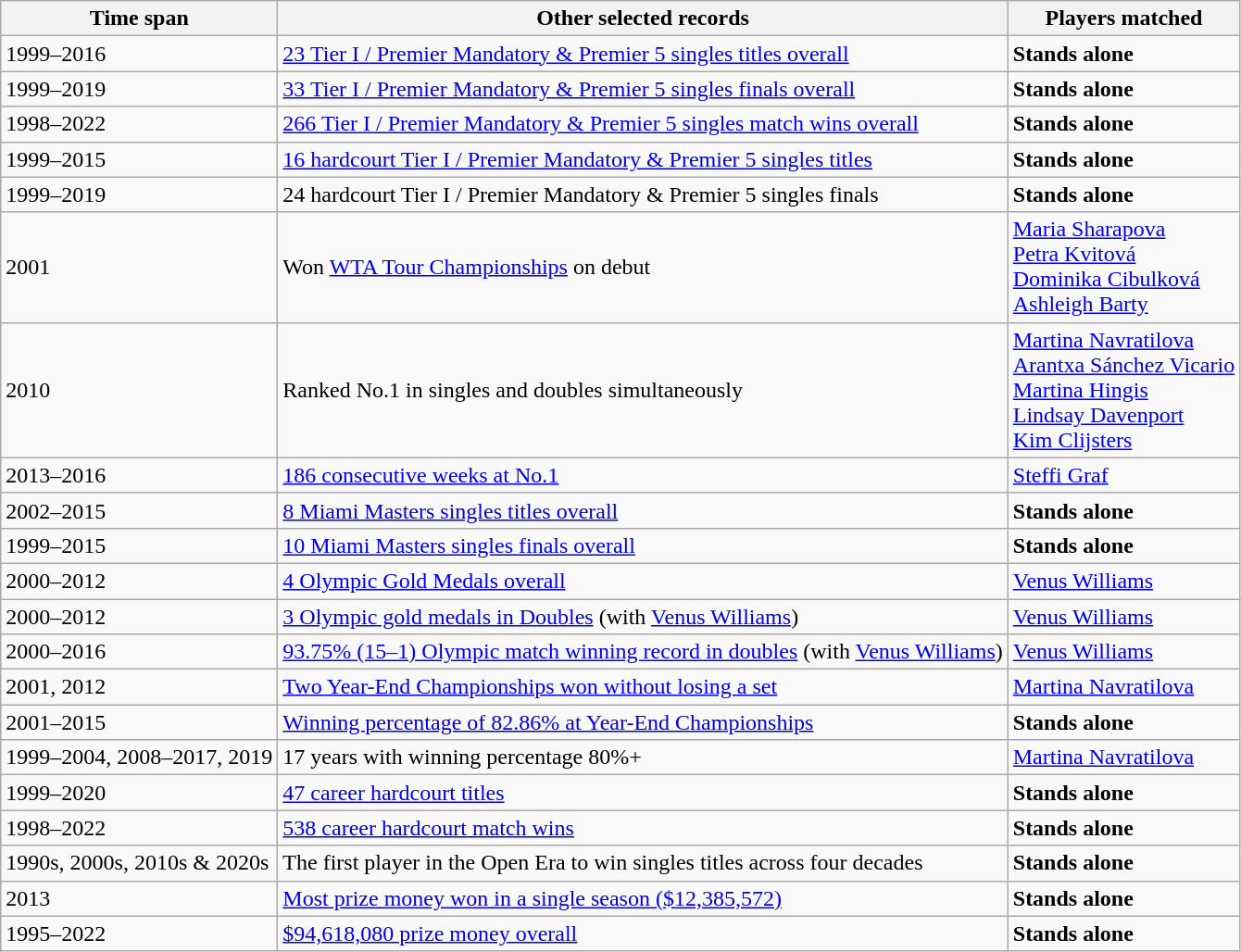<table class="wikitable collapsible collapsed">
<tr>
<th>Time span</th>
<th>Other selected records</th>
<th>Players matched</th>
</tr>
<tr>
<td>1999–2016</td>
<td><a href='#'>23 Tier I / Premier Mandatory & Premier 5 singles titles overall</a></td>
<td><strong>Stands alone</strong></td>
</tr>
<tr>
<td>1999–2019</td>
<td><a href='#'>33 Tier I / Premier Mandatory & Premier 5 singles finals overall</a></td>
<td><strong>Stands alone</strong></td>
</tr>
<tr>
<td>1998–2022</td>
<td><a href='#'>266 Tier I / Premier Mandatory & Premier 5 singles match wins overall</a></td>
<td><strong>Stands alone</strong></td>
</tr>
<tr>
<td>1999–2015</td>
<td><a href='#'>16 hardcourt Tier I / Premier Mandatory & Premier 5 singles titles</a></td>
<td><strong>Stands alone</strong></td>
</tr>
<tr>
<td>1999–2019</td>
<td>24 hardcourt Tier I / Premier Mandatory & Premier 5 singles finals</td>
<td><strong>Stands alone</strong></td>
</tr>
<tr>
<td>2001</td>
<td>Won <a href='#'>WTA Tour Championships</a> on debut</td>
<td><a href='#'>Maria Sharapova</a><br><a href='#'>Petra Kvitová</a><br><a href='#'>Dominika Cibulková</a><br><a href='#'>Ashleigh Barty</a></td>
</tr>
<tr>
<td>2010</td>
<td>Ranked No.1 in singles and doubles simultaneously</td>
<td><a href='#'>Martina Navratilova</a><br><a href='#'>Arantxa Sánchez Vicario</a><br><a href='#'>Martina Hingis</a><br><a href='#'>Lindsay Davenport</a><br><a href='#'>Kim Clijsters</a></td>
</tr>
<tr>
<td>2013–2016</td>
<td><a href='#'>186 consecutive weeks at No.1</a></td>
<td><a href='#'>Steffi Graf</a></td>
</tr>
<tr>
<td>2002–2015</td>
<td><a href='#'>8 Miami Masters singles titles overall</a></td>
<td><strong>Stands alone</strong></td>
</tr>
<tr>
<td>1999–2015</td>
<td><a href='#'>10 Miami Masters singles finals overall</a></td>
<td><strong>Stands alone</strong></td>
</tr>
<tr>
<td>2000–2012</td>
<td><a href='#'>4 Olympic Gold Medals overall</a></td>
<td><a href='#'>Venus Williams</a></td>
</tr>
<tr>
<td>2000–2012</td>
<td><a href='#'>3 Olympic gold medals in Doubles</a> (with <a href='#'>Venus Williams</a>)</td>
<td><a href='#'>Venus Williams</a></td>
</tr>
<tr>
<td>2000–2016</td>
<td><a href='#'>93.75% (15–1) Olympic match winning record in doubles</a> (with <a href='#'>Venus Williams</a>)</td>
<td><a href='#'>Venus Williams</a></td>
</tr>
<tr>
<td>2001, 2012</td>
<td><a href='#'>Two Year-End Championships won without losing a set</a></td>
<td><a href='#'>Martina Navratilova</a></td>
</tr>
<tr>
<td>2001–2015</td>
<td><a href='#'>Winning percentage of 82.86% at Year-End Championships</a></td>
<td><strong>Stands alone</strong></td>
</tr>
<tr>
<td>1999–2004, 2008–2017, 2019</td>
<td>17 years with winning percentage 80%+</td>
<td><a href='#'>Martina Navratilova</a></td>
</tr>
<tr>
<td>1999–2020</td>
<td><a href='#'>47 career hardcourt titles</a></td>
<td><strong>Stands alone</strong></td>
</tr>
<tr>
<td>1998–2022</td>
<td><a href='#'>538 career hardcourt match wins</a></td>
<td><strong>Stands alone</strong></td>
</tr>
<tr>
<td>1990s, 2000s, 2010s & 2020s</td>
<td>The first player in the Open Era to win singles titles across four decades</td>
<td><strong>Stands alone</strong></td>
</tr>
<tr>
<td>2013</td>
<td><a href='#'>Most prize money won in a single season ($12,385,572)</a></td>
<td><strong>Stands alone</strong></td>
</tr>
<tr>
<td>1995–2022</td>
<td><a href='#'>$94,618,080 prize money overall</a></td>
<td><strong>Stands alone</strong></td>
</tr>
</table>
